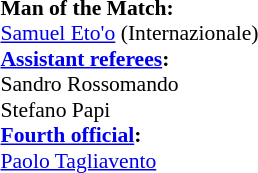<table width=50% style="font-size: 90%">
<tr>
<td><br><strong>Man of the Match:</strong>
<br><a href='#'>Samuel Eto'o</a> (Internazionale)<br><strong><a href='#'>Assistant referees</a>:</strong>
<br>Sandro Rossomando
<br>Stefano Papi
<br><strong><a href='#'>Fourth official</a>:</strong>
<br><a href='#'>Paolo Tagliavento</a></td>
</tr>
</table>
